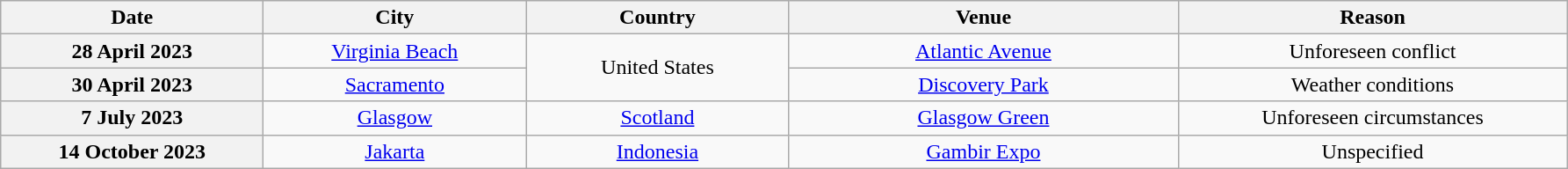<table class="wikitable plainrowheaders" style="text-align:center;">
<tr>
<th scope="col" style="width:12em;">Date</th>
<th scope="col" style="width:12em;">City</th>
<th scope="col" style="width:12em;">Country</th>
<th scope="col" style="width:18em;">Venue</th>
<th scope="col" style="width:18em;">Reason</th>
</tr>
<tr>
<th scope="row" style="text-align:center;">28 April 2023</th>
<td><a href='#'>Virginia Beach</a></td>
<td rowspan="2">United States</td>
<td><a href='#'>Atlantic Avenue</a></td>
<td>Unforeseen conflict</td>
</tr>
<tr>
<th scope="row" style="text-align:center;">30 April 2023</th>
<td><a href='#'>Sacramento</a></td>
<td><a href='#'>Discovery Park</a></td>
<td>Weather conditions</td>
</tr>
<tr>
<th scope="row" style="text-align:center;">7 July 2023</th>
<td><a href='#'>Glasgow</a></td>
<td><a href='#'>Scotland</a></td>
<td><a href='#'>Glasgow Green</a></td>
<td>Unforeseen circumstances</td>
</tr>
<tr>
<th scope="row" style="text-align:center;">14 October 2023</th>
<td><a href='#'>Jakarta</a></td>
<td><a href='#'>Indonesia</a></td>
<td><a href='#'>Gambir Expo</a></td>
<td>Unspecified</td>
</tr>
</table>
